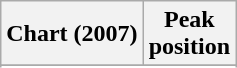<table class="wikitable sortable plainrowheaders" style="text-align:center">
<tr>
<th>Chart (2007)</th>
<th>Peak<br>position</th>
</tr>
<tr>
</tr>
<tr>
</tr>
<tr>
</tr>
</table>
